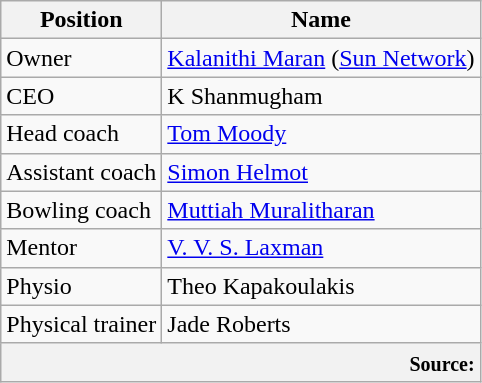<table class="wikitable">
<tr>
<th>Position</th>
<th>Name</th>
</tr>
<tr>
<td>Owner</td>
<td><a href='#'>Kalanithi Maran</a> (<a href='#'>Sun Network</a>)</td>
</tr>
<tr>
<td>CEO</td>
<td>K Shanmugham</td>
</tr>
<tr>
<td>Head coach</td>
<td><a href='#'>Tom Moody</a></td>
</tr>
<tr>
<td>Assistant coach</td>
<td><a href='#'>Simon Helmot</a></td>
</tr>
<tr>
<td>Bowling coach</td>
<td><a href='#'>Muttiah Muralitharan</a></td>
</tr>
<tr>
<td>Mentor</td>
<td><a href='#'>V. V. S. Laxman</a></td>
</tr>
<tr>
<td>Physio</td>
<td>Theo Kapakoulakis</td>
</tr>
<tr>
<td>Physical trainer</td>
<td>Jade Roberts</td>
</tr>
<tr>
<th colspan="2" style="text-align:right;"><small>Source:</small></th>
</tr>
</table>
